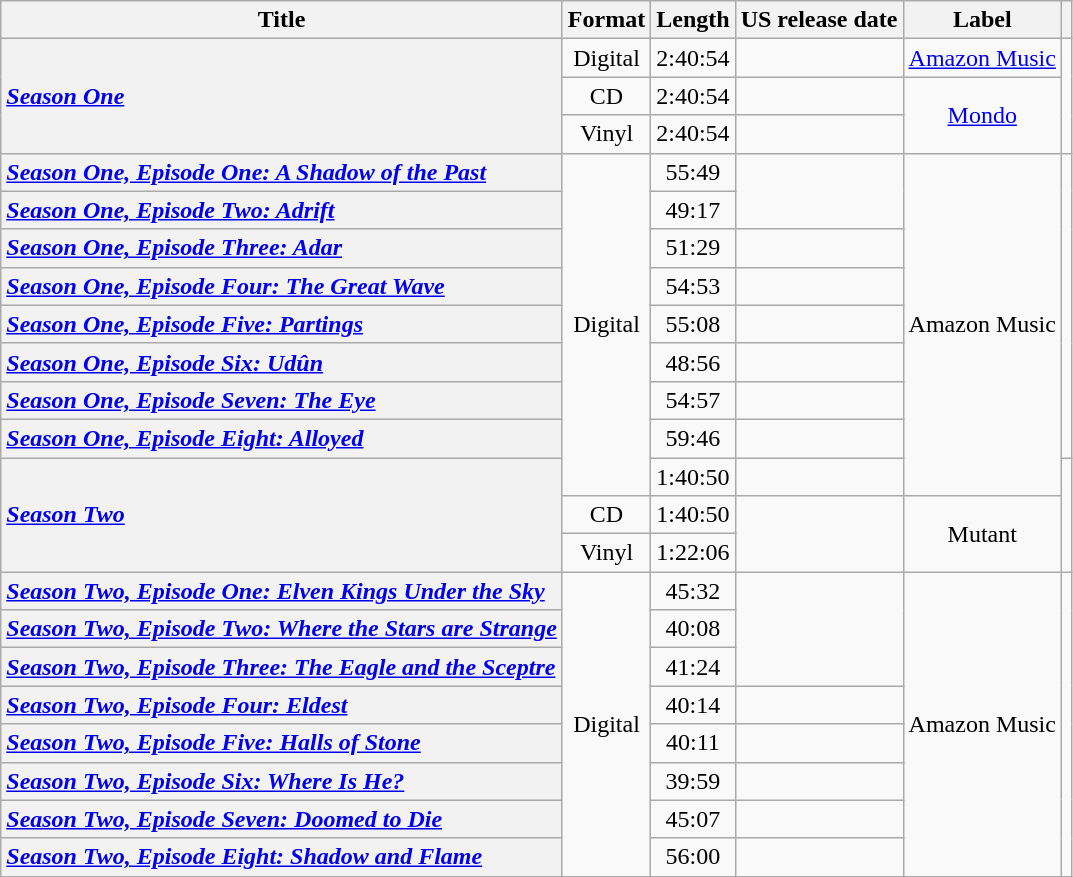<table class="wikitable plainrowheaders" style="text-align:center;">
<tr>
<th>Title</th>
<th>Format</th>
<th>Length</th>
<th>US release date</th>
<th>Label</th>
<th></th>
</tr>
<tr>
<th scope="row" rowspan="3" style="text-align:left"><em><a href='#'>Season One</a></em></th>
<td>Digital</td>
<td>2:40:54</td>
<td></td>
<td><a href='#'>Amazon Music</a></td>
<td rowspan="3"></td>
</tr>
<tr>
<td>CD</td>
<td>2:40:54</td>
<td></td>
<td rowspan="2"><a href='#'>Mondo</a></td>
</tr>
<tr>
<td>Vinyl</td>
<td>2:40:54</td>
<td></td>
</tr>
<tr>
<th scope="row" style="text-align:left"><em><a href='#'>Season One, Episode One: A Shadow of the Past</a></em></th>
<td rowspan="9">Digital</td>
<td>55:49</td>
<td rowspan="2"></td>
<td rowspan="9">Amazon Music</td>
<td rowspan="8"></td>
</tr>
<tr>
<th scope="row" style="text-align:left"><em><a href='#'>Season One, Episode Two: Adrift</a></em></th>
<td>49:17</td>
</tr>
<tr>
<th scope="row" style="text-align:left"><em><a href='#'>Season One, Episode Three: Adar</a></em></th>
<td>51:29</td>
<td></td>
</tr>
<tr>
<th scope="row" style="text-align:left"><em><a href='#'>Season One, Episode Four: The Great Wave</a></em></th>
<td>54:53</td>
<td></td>
</tr>
<tr>
<th scope="row" style="text-align:left"><em><a href='#'>Season One, Episode Five: Partings</a></em></th>
<td>55:08</td>
<td></td>
</tr>
<tr>
<th scope="row" style="text-align:left"><em><a href='#'>Season One, Episode Six: Udûn</a></em></th>
<td>48:56</td>
<td></td>
</tr>
<tr>
<th scope="row" style="text-align:left"><em><a href='#'>Season One, Episode Seven: The Eye</a></em></th>
<td>54:57</td>
<td></td>
</tr>
<tr>
<th scope="row" style="text-align:left"><em><a href='#'>Season One, Episode Eight: Alloyed</a></em></th>
<td>59:46</td>
<td></td>
</tr>
<tr>
<th scope="row" rowspan="3" style="text-align:left"><em><a href='#'>Season Two</a></em></th>
<td>1:40:50</td>
<td></td>
<td rowspan="3"></td>
</tr>
<tr>
<td>CD</td>
<td>1:40:50</td>
<td rowspan="2"></td>
<td rowspan="2">Mutant</td>
</tr>
<tr>
<td>Vinyl</td>
<td>1:22:06</td>
</tr>
<tr>
<th scope="row" style="text-align:left"><em><a href='#'>Season Two, Episode One: Elven Kings Under the Sky</a></em></th>
<td rowspan="8">Digital</td>
<td>45:32</td>
<td rowspan="3"></td>
<td rowspan="8">Amazon Music</td>
<td rowspan="8"></td>
</tr>
<tr>
<th scope="row" style="text-align:left"><em><a href='#'>Season Two, Episode Two: Where the Stars are Strange</a></em></th>
<td>40:08</td>
</tr>
<tr>
<th scope="row" style="text-align:left"><em><a href='#'>Season Two, Episode Three: The Eagle and the Sceptre</a></em></th>
<td>41:24</td>
</tr>
<tr>
<th scope="row" style="text-align:left"><em><a href='#'>Season Two, Episode Four: Eldest</a></em></th>
<td>40:14</td>
<td></td>
</tr>
<tr>
<th scope="row" style="text-align:left"><em><a href='#'>Season Two, Episode Five: Halls of Stone</a></em></th>
<td>40:11</td>
<td></td>
</tr>
<tr>
<th scope="row" style="text-align:left"><em><a href='#'>Season Two, Episode Six: Where Is He?</a></em></th>
<td>39:59</td>
<td></td>
</tr>
<tr>
<th scope="row" style="text-align:left"><em><a href='#'>Season Two, Episode Seven: Doomed to Die</a></em></th>
<td>45:07</td>
<td></td>
</tr>
<tr>
<th scope="row" style="text-align:left"><em><a href='#'>Season Two, Episode Eight: Shadow and Flame</a></em></th>
<td>56:00</td>
<td></td>
</tr>
</table>
